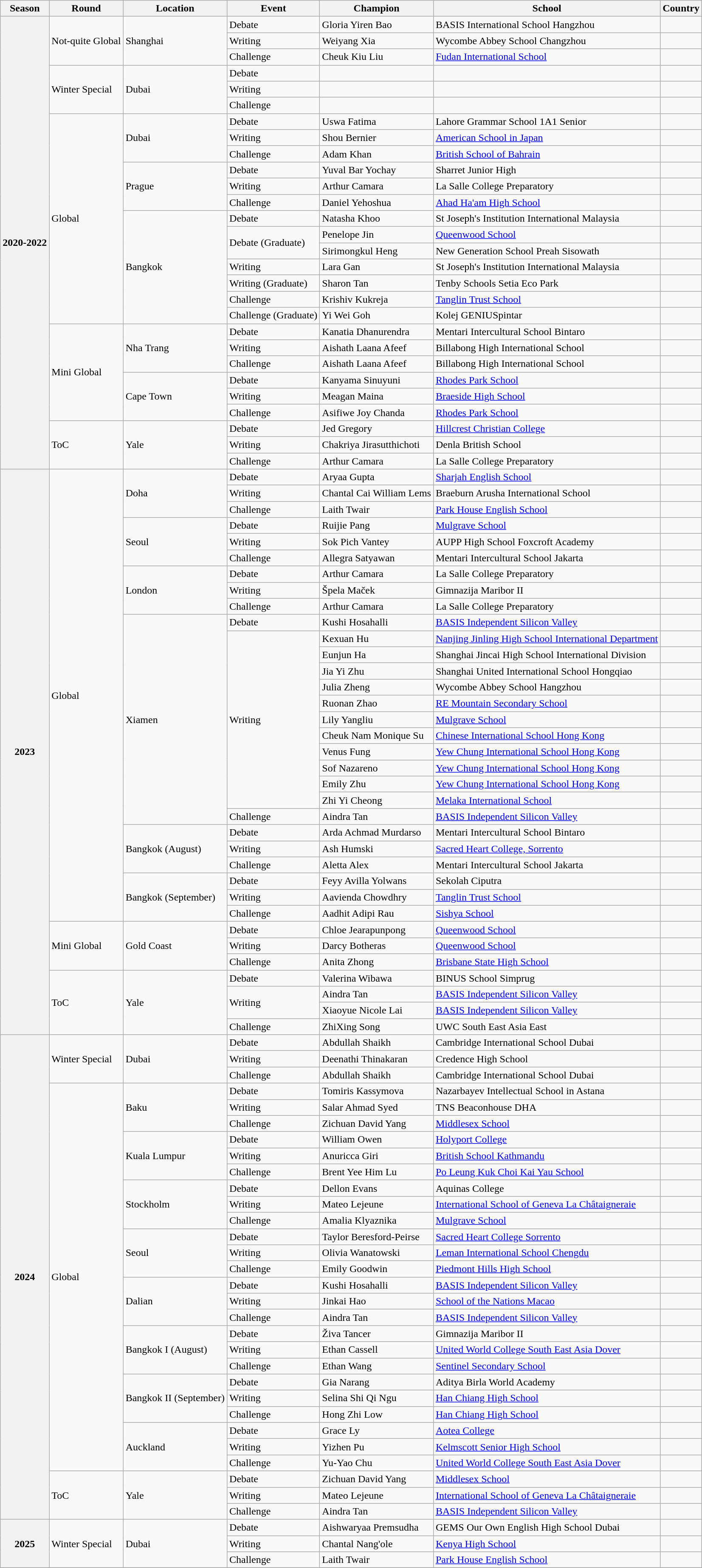<table class="wikitable mw-collapsible">
<tr>
<th>Season</th>
<th>Round</th>
<th>Location</th>
<th>Event</th>
<th>Champion</th>
<th>School</th>
<th>Country</th>
</tr>
<tr>
<th rowspan="28">2020-2022</th>
<td rowspan="3">Not-quite Global</td>
<td rowspan="3">Shanghai</td>
<td>Debate</td>
<td>Gloria Yiren Bao</td>
<td>BASIS International School Hangzhou</td>
<td></td>
</tr>
<tr>
<td>Writing</td>
<td>Weiyang Xia</td>
<td>Wycombe Abbey School Changzhou</td>
<td></td>
</tr>
<tr>
<td>Challenge</td>
<td>Cheuk Kiu Liu</td>
<td><a href='#'>Fudan International School</a></td>
<td></td>
</tr>
<tr>
<td rowspan="3">Winter Special</td>
<td rowspan="3">Dubai</td>
<td>Debate</td>
<td></td>
<td></td>
<td></td>
</tr>
<tr>
<td>Writing</td>
<td></td>
<td></td>
<td></td>
</tr>
<tr>
<td>Challenge</td>
<td></td>
<td></td>
<td></td>
</tr>
<tr>
<td rowspan="13">Global</td>
<td rowspan="3">Dubai</td>
<td>Debate</td>
<td>Uswa Fatima</td>
<td>Lahore Grammar School 1A1 Senior</td>
<td></td>
</tr>
<tr>
<td>Writing</td>
<td>Shou Bernier</td>
<td><a href='#'>American School in Japan</a></td>
<td></td>
</tr>
<tr>
<td>Challenge</td>
<td>Adam Khan</td>
<td><a href='#'>British School of Bahrain</a></td>
<td></td>
</tr>
<tr>
<td rowspan="3">Prague</td>
<td>Debate</td>
<td>Yuval Bar Yochay</td>
<td>Sharret Junior High</td>
<td></td>
</tr>
<tr>
<td>Writing</td>
<td>Arthur Camara</td>
<td>La Salle College Preparatory</td>
<td></td>
</tr>
<tr>
<td>Challenge</td>
<td>Daniel Yehoshua</td>
<td><a href='#'>Ahad Ha'am High School</a></td>
<td></td>
</tr>
<tr>
<td rowspan="7">Bangkok</td>
<td>Debate</td>
<td>Natasha Khoo</td>
<td>St Joseph's Institution International Malaysia</td>
<td></td>
</tr>
<tr>
<td rowspan="2">Debate (Graduate)</td>
<td>Penelope Jin</td>
<td><a href='#'>Queenwood School</a></td>
<td></td>
</tr>
<tr>
<td>Sirimongkul Heng</td>
<td>New Generation School Preah Sisowath</td>
<td></td>
</tr>
<tr>
<td>Writing</td>
<td>Lara Gan</td>
<td>St Joseph's Institution International Malaysia</td>
<td></td>
</tr>
<tr>
<td>Writing (Graduate)</td>
<td>Sharon Tan</td>
<td>Tenby Schools Setia Eco Park</td>
<td></td>
</tr>
<tr>
<td>Challenge</td>
<td>Krishiv Kukreja</td>
<td><a href='#'>Tanglin Trust School</a></td>
<td></td>
</tr>
<tr>
<td>Challenge (Graduate)</td>
<td>Yi Wei Goh</td>
<td>Kolej GENIUSpintar</td>
<td></td>
</tr>
<tr>
<td rowspan="6">Mini Global</td>
<td rowspan="3">Nha Trang</td>
<td>Debate</td>
<td>Kanatia Dhanurendra</td>
<td>Mentari Intercultural School Bintaro</td>
<td></td>
</tr>
<tr>
<td>Writing</td>
<td>Aishath Laana Afeef</td>
<td>Billabong High International School</td>
<td></td>
</tr>
<tr>
<td>Challenge</td>
<td>Aishath Laana Afeef</td>
<td>Billabong High International School</td>
<td></td>
</tr>
<tr>
<td rowspan="3">Cape Town</td>
<td>Debate</td>
<td>Kanyama Sinuyuni</td>
<td><a href='#'>Rhodes Park School</a></td>
<td></td>
</tr>
<tr>
<td>Writing</td>
<td>Meagan Maina</td>
<td><a href='#'>Braeside High School</a></td>
<td></td>
</tr>
<tr>
<td>Challenge</td>
<td>Asifiwe Joy Chanda</td>
<td><a href='#'>Rhodes Park School</a></td>
<td></td>
</tr>
<tr>
<td rowspan="3">ToC</td>
<td rowspan="3">Yale</td>
<td>Debate</td>
<td>Jed Gregory</td>
<td><a href='#'>Hillcrest Christian College</a></td>
<td></td>
</tr>
<tr>
<td>Writing</td>
<td>Chakriya Jirasutthichoti</td>
<td>Denla British School</td>
<td></td>
</tr>
<tr>
<td>Challenge</td>
<td>Arthur Camara</td>
<td>La Salle College Preparatory</td>
<td></td>
</tr>
<tr>
<th rowspan="35">2023</th>
<td rowspan="28">Global</td>
<td rowspan="3">Doha</td>
<td>Debate</td>
<td>Aryaa Gupta</td>
<td><a href='#'>Sharjah English School</a></td>
<td></td>
</tr>
<tr>
<td>Writing</td>
<td>Chantal Cai William Lems</td>
<td>Braeburn Arusha International School</td>
<td></td>
</tr>
<tr>
<td>Challenge</td>
<td>Laith Twair</td>
<td><a href='#'>Park House English School</a></td>
<td></td>
</tr>
<tr>
<td rowspan="3">Seoul</td>
<td>Debate</td>
<td>Ruijie Pang</td>
<td><a href='#'>Mulgrave School</a></td>
<td></td>
</tr>
<tr>
<td>Writing</td>
<td>Sok Pich Vantey</td>
<td>AUPP High School Foxcroft Academy</td>
<td></td>
</tr>
<tr>
<td>Challenge</td>
<td>Allegra Satyawan</td>
<td>Mentari Intercultural School Jakarta</td>
<td></td>
</tr>
<tr>
<td rowspan="3">London</td>
<td>Debate</td>
<td>Arthur Camara</td>
<td>La Salle College Preparatory</td>
<td></td>
</tr>
<tr>
<td>Writing</td>
<td>Špela Maček</td>
<td>Gimnazija Maribor II</td>
<td></td>
</tr>
<tr>
<td>Challenge</td>
<td>Arthur Camara</td>
<td>La Salle College Preparatory</td>
<td></td>
</tr>
<tr>
<td rowspan="13">Xiamen</td>
<td>Debate</td>
<td>Kushi Hosahalli</td>
<td><a href='#'>BASIS Independent Silicon Valley</a></td>
<td></td>
</tr>
<tr>
<td rowspan="11">Writing</td>
<td>Kexuan Hu</td>
<td><a href='#'>Nanjing Jinling High School International Department</a></td>
<td></td>
</tr>
<tr>
<td>Eunjun Ha</td>
<td>Shanghai Jincai High School International Division</td>
<td></td>
</tr>
<tr>
<td>Jia Yi Zhu</td>
<td>Shanghai United International School Hongqiao</td>
<td></td>
</tr>
<tr>
<td>Julia Zheng</td>
<td>Wycombe Abbey School Hangzhou</td>
<td></td>
</tr>
<tr>
<td>Ruonan Zhao</td>
<td><a href='#'>RE Mountain Secondary School</a></td>
<td></td>
</tr>
<tr>
<td>Lily Yangliu</td>
<td><a href='#'>Mulgrave School</a></td>
<td></td>
</tr>
<tr>
<td>Cheuk Nam Monique Su</td>
<td><a href='#'>Chinese International School Hong Kong</a></td>
<td></td>
</tr>
<tr>
<td>Venus Fung</td>
<td><a href='#'>Yew Chung International School Hong Kong</a></td>
<td></td>
</tr>
<tr>
<td>Sof Nazareno</td>
<td><a href='#'>Yew Chung International School Hong Kong</a></td>
<td></td>
</tr>
<tr>
<td>Emily Zhu</td>
<td><a href='#'>Yew Chung International School Hong Kong</a></td>
<td></td>
</tr>
<tr>
<td>Zhi Yi Cheong</td>
<td><a href='#'>Melaka International School</a></td>
<td></td>
</tr>
<tr>
<td>Challenge</td>
<td>Aindra Tan</td>
<td><a href='#'>BASIS Independent Silicon Valley</a></td>
<td></td>
</tr>
<tr>
<td rowspan="3">Bangkok (August)</td>
<td>Debate</td>
<td>Arda Achmad Murdarso</td>
<td>Mentari Intercultural School Bintaro</td>
<td></td>
</tr>
<tr>
<td>Writing</td>
<td>Ash Humski</td>
<td><a href='#'>Sacred Heart College, Sorrento</a></td>
<td></td>
</tr>
<tr>
<td>Challenge</td>
<td>Aletta Alex</td>
<td>Mentari Intercultural School Jakarta</td>
<td></td>
</tr>
<tr>
<td rowspan="3">Bangkok (September)</td>
<td>Debate</td>
<td>Feyy Avilla Yolwans</td>
<td>Sekolah Ciputra</td>
<td></td>
</tr>
<tr>
<td>Writing</td>
<td>Aavienda Chowdhry</td>
<td><a href='#'>Tanglin Trust School</a></td>
<td></td>
</tr>
<tr>
<td>Challenge</td>
<td>Aadhit Adipi Rau</td>
<td><a href='#'>Sishya School</a></td>
<td></td>
</tr>
<tr>
<td rowspan="3">Mini Global</td>
<td rowspan="3">Gold Coast</td>
<td>Debate</td>
<td>Chloe Jearapunpong</td>
<td><a href='#'>Queenwood School</a></td>
<td></td>
</tr>
<tr>
<td>Writing</td>
<td>Darcy Botheras</td>
<td><a href='#'>Queenwood School</a></td>
<td></td>
</tr>
<tr>
<td>Challenge</td>
<td>Anita Zhong</td>
<td><a href='#'>Brisbane State High School</a></td>
<td></td>
</tr>
<tr>
<td rowspan="4">ToC</td>
<td rowspan="4">Yale</td>
<td>Debate</td>
<td>Valerina Wibawa</td>
<td>BINUS School Simprug</td>
<td></td>
</tr>
<tr>
<td rowspan ="2">Writing</td>
<td>Aindra Tan</td>
<td><a href='#'>BASIS Independent Silicon Valley</a></td>
<td></td>
</tr>
<tr>
<td>Xiaoyue Nicole Lai</td>
<td><a href='#'>BASIS Independent Silicon Valley</a></td>
<td></td>
</tr>
<tr>
<td>Challenge</td>
<td>ZhiXing Song</td>
<td>UWC South East Asia East</td>
<td></td>
</tr>
<tr>
<th rowspan="30">2024</th>
<td rowspan="3">Winter Special</td>
<td rowspan="3">Dubai</td>
<td>Debate</td>
<td>Abdullah Shaikh</td>
<td>Cambridge International School Dubai</td>
<td></td>
</tr>
<tr>
<td>Writing</td>
<td>Deenathi Thinakaran</td>
<td>Credence High School</td>
<td></td>
</tr>
<tr>
<td>Challenge</td>
<td>Abdullah Shaikh</td>
<td>Cambridge International School Dubai</td>
<td></td>
</tr>
<tr>
<td rowspan="24">Global</td>
<td rowspan="3">Baku</td>
<td>Debate</td>
<td>Tomiris Kassymova</td>
<td>Nazarbayev Intellectual School in Astana</td>
<td></td>
</tr>
<tr>
<td>Writing</td>
<td>Salar Ahmad Syed</td>
<td>TNS Beaconhouse DHA</td>
<td></td>
</tr>
<tr>
<td>Challenge</td>
<td>Zichuan David Yang</td>
<td><a href='#'>Middlesex School</a></td>
<td></td>
</tr>
<tr>
<td rowspan="3">Kuala Lumpur</td>
<td>Debate</td>
<td>William Owen</td>
<td><a href='#'>Holyport College</a></td>
<td></td>
</tr>
<tr>
<td>Writing</td>
<td>Anuricca Giri</td>
<td><a href='#'>British School Kathmandu</a></td>
<td></td>
</tr>
<tr>
<td>Challenge</td>
<td>Brent Yee Him Lu</td>
<td><a href='#'>Po Leung Kuk Choi Kai Yau School</a></td>
<td></td>
</tr>
<tr>
<td rowspan="3">Stockholm</td>
<td>Debate</td>
<td>Dellon Evans</td>
<td>Aquinas College</td>
<td></td>
</tr>
<tr>
<td>Writing</td>
<td>Mateo Lejeune</td>
<td><a href='#'>International School of Geneva La Châtaigneraie</a></td>
<td></td>
</tr>
<tr>
<td>Challenge</td>
<td>Amalia Klyaznika</td>
<td><a href='#'>Mulgrave School</a></td>
<td></td>
</tr>
<tr>
<td rowspan="3">Seoul</td>
<td>Debate</td>
<td>Taylor Beresford-Peirse</td>
<td><a href='#'>Sacred Heart College Sorrento</a></td>
<td></td>
</tr>
<tr>
<td>Writing</td>
<td>Olivia Wanatowski</td>
<td><a href='#'>Leman International School Chengdu</a></td>
<td></td>
</tr>
<tr>
<td>Challenge</td>
<td>Emily Goodwin</td>
<td><a href='#'>Piedmont Hills High School</a></td>
<td></td>
</tr>
<tr>
<td rowspan="3">Dalian</td>
<td>Debate</td>
<td>Kushi Hosahalli</td>
<td><a href='#'>BASIS Independent Silicon Valley</a></td>
<td></td>
</tr>
<tr>
<td>Writing</td>
<td>Jinkai Hao</td>
<td><a href='#'>School of the Nations Macao</a></td>
<td></td>
</tr>
<tr>
<td>Challenge</td>
<td>Aindra Tan</td>
<td><a href='#'>BASIS Independent Silicon Valley</a></td>
<td></td>
</tr>
<tr>
<td rowspan="3">Bangkok I (August)</td>
<td>Debate</td>
<td>Živa Tancer</td>
<td>Gimnazija Maribor II</td>
<td></td>
</tr>
<tr>
<td>Writing</td>
<td>Ethan Cassell</td>
<td><a href='#'>United World College South East Asia Dover</a></td>
<td></td>
</tr>
<tr>
<td>Challenge</td>
<td>Ethan Wang</td>
<td><a href='#'>Sentinel Secondary School</a></td>
<td></td>
</tr>
<tr>
<td rowspan="3">Bangkok II (September)</td>
<td>Debate</td>
<td>Gia Narang</td>
<td>Aditya Birla World Academy</td>
<td></td>
</tr>
<tr>
<td>Writing</td>
<td>Selina Shi Qi Ngu</td>
<td><a href='#'>Han Chiang High School</a></td>
<td></td>
</tr>
<tr>
<td>Challenge</td>
<td>Hong Zhi Low</td>
<td><a href='#'>Han Chiang High School</a></td>
<td></td>
</tr>
<tr>
<td rowspan="3">Auckland</td>
<td>Debate</td>
<td>Grace Ly</td>
<td><a href='#'>Aotea College</a></td>
<td></td>
</tr>
<tr>
<td>Writing</td>
<td>Yizhen Pu</td>
<td><a href='#'>Kelmscott Senior High School</a></td>
<td></td>
</tr>
<tr>
<td>Challenge</td>
<td>Yu-Yao Chu</td>
<td><a href='#'>United World College South East Asia Dover</a></td>
<td></td>
</tr>
<tr>
<td rowspan="3">ToC</td>
<td rowspan="3">Yale</td>
<td>Debate</td>
<td>Zichuan David Yang</td>
<td><a href='#'>Middlesex School</a></td>
<td></td>
</tr>
<tr>
<td>Writing</td>
<td>Mateo Lejeune</td>
<td><a href='#'>International School of Geneva La Châtaigneraie</a></td>
<td></td>
</tr>
<tr>
<td>Challenge</td>
<td>Aindra Tan</td>
<td><a href='#'>BASIS Independent Silicon Valley</a></td>
<td></td>
</tr>
<tr>
<th rowspan="3">2025</th>
<td rowspan="3">Winter Special</td>
<td rowspan="3">Dubai</td>
<td>Debate</td>
<td>Aishwaryaa Premsudha</td>
<td>GEMS Our Own English High School Dubai</td>
<td></td>
</tr>
<tr>
<td>Writing</td>
<td>Chantal Nang'ole</td>
<td><a href='#'>Kenya High School</a></td>
<td></td>
</tr>
<tr>
<td>Challenge</td>
<td>Laith Twair</td>
<td><a href='#'>Park House English School</a></td>
<td></td>
</tr>
<tr>
</tr>
</table>
